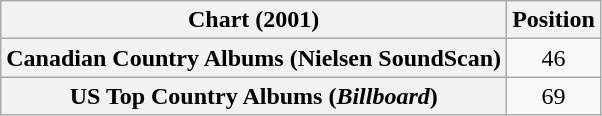<table class="wikitable plainrowheaders" style="text-align:center">
<tr>
<th scope="col">Chart (2001)</th>
<th scope="col">Position</th>
</tr>
<tr>
<th scope="row">Canadian Country Albums (Nielsen SoundScan)</th>
<td>46</td>
</tr>
<tr>
<th scope="row">US Top Country Albums (<em>Billboard</em>)</th>
<td>69</td>
</tr>
</table>
